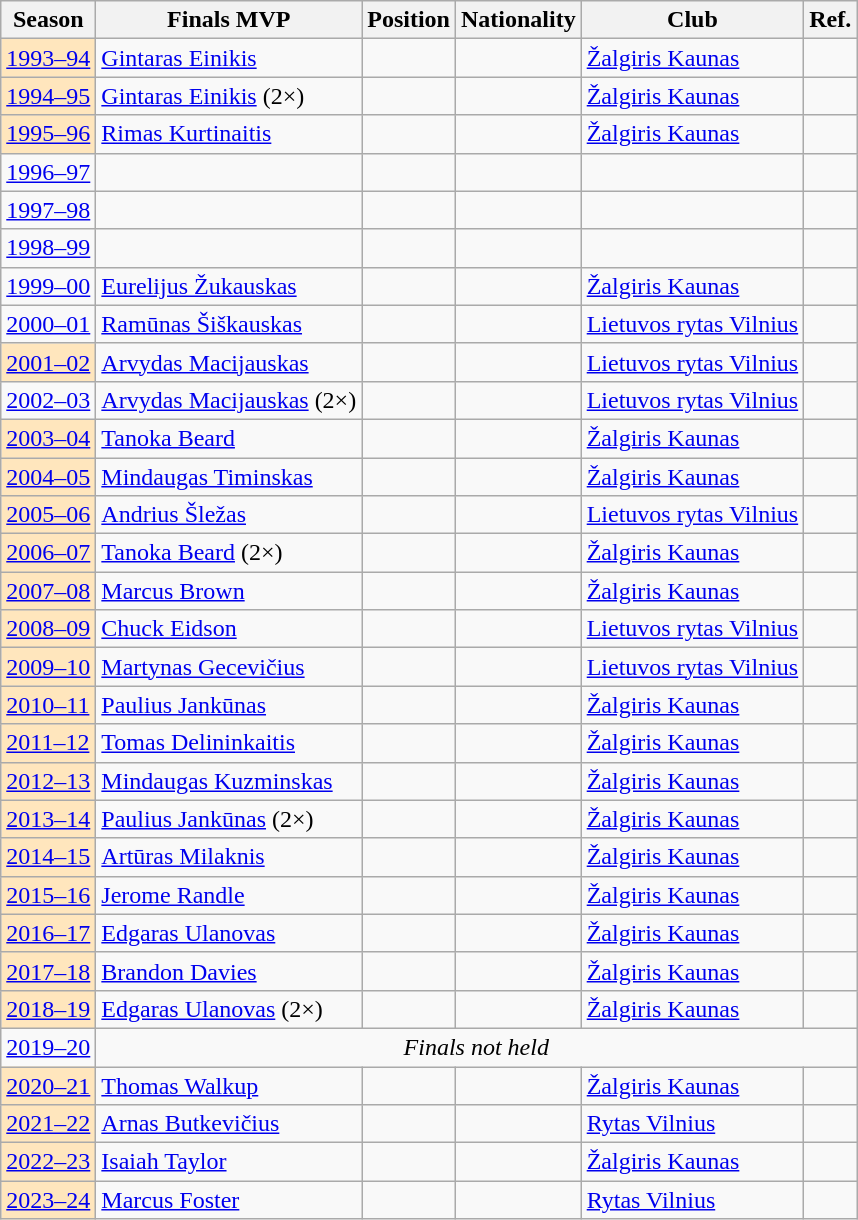<table class="wikitable">
<tr>
<th>Season</th>
<th>Finals MVP</th>
<th>Position</th>
<th>Nationality</th>
<th>Club</th>
<th>Ref.</th>
</tr>
<tr>
<td scope="row" style="background-color:#FFE6BD"><a href='#'>1993–94</a> </td>
<td><a href='#'>Gintaras Einikis</a></td>
<td></td>
<td></td>
<td><a href='#'>Žalgiris Kaunas</a></td>
<td></td>
</tr>
<tr>
<td scope="row" style="background-color:#FFE6BD"><a href='#'>1994–95</a> </td>
<td><a href='#'>Gintaras Einikis</a> (2×)</td>
<td></td>
<td></td>
<td><a href='#'>Žalgiris Kaunas</a></td>
<td></td>
</tr>
<tr>
<td scope="row" style="background-color:#FFE6BD"><a href='#'>1995–96</a> </td>
<td><a href='#'>Rimas Kurtinaitis</a></td>
<td></td>
<td></td>
<td><a href='#'>Žalgiris Kaunas</a></td>
<td></td>
</tr>
<tr>
<td><a href='#'>1996–97</a></td>
<td></td>
<td></td>
<td></td>
<td></td>
<td></td>
</tr>
<tr>
<td><a href='#'>1997–98</a></td>
<td></td>
<td></td>
<td></td>
<td></td>
<td></td>
</tr>
<tr>
<td><a href='#'>1998–99</a></td>
<td></td>
<td></td>
<td></td>
<td></td>
<td></td>
</tr>
<tr>
<td><a href='#'>1999–00</a></td>
<td><a href='#'>Eurelijus Žukauskas</a></td>
<td></td>
<td></td>
<td><a href='#'>Žalgiris Kaunas</a></td>
<td></td>
</tr>
<tr>
<td><a href='#'>2000–01</a></td>
<td><a href='#'>Ramūnas Šiškauskas</a></td>
<td></td>
<td></td>
<td><a href='#'>Lietuvos rytas Vilnius</a></td>
<td></td>
</tr>
<tr>
<td scope="row" style="background-color:#FFE6BD"><a href='#'>2001–02</a> </td>
<td><a href='#'>Arvydas Macijauskas</a></td>
<td></td>
<td></td>
<td><a href='#'>Lietuvos rytas Vilnius</a></td>
<td></td>
</tr>
<tr>
<td><a href='#'>2002–03</a></td>
<td><a href='#'>Arvydas Macijauskas</a> (2×)</td>
<td></td>
<td></td>
<td><a href='#'>Lietuvos rytas Vilnius</a></td>
<td></td>
</tr>
<tr>
<td scope="row" style="background-color:#FFE6BD"><a href='#'>2003–04</a> </td>
<td><a href='#'>Tanoka Beard</a></td>
<td></td>
<td></td>
<td><a href='#'>Žalgiris Kaunas</a></td>
<td></td>
</tr>
<tr>
<td scope="row" style="background-color:#FFE6BD"><a href='#'>2004–05</a> </td>
<td><a href='#'>Mindaugas Timinskas</a></td>
<td></td>
<td></td>
<td><a href='#'>Žalgiris Kaunas</a></td>
<td></td>
</tr>
<tr>
<td scope="row" style="background-color:#FFE6BD"><a href='#'>2005–06</a> </td>
<td><a href='#'>Andrius Šležas</a></td>
<td></td>
<td></td>
<td><a href='#'>Lietuvos rytas Vilnius</a></td>
<td></td>
</tr>
<tr>
<td scope="row" style="background-color:#FFE6BD"><a href='#'>2006–07</a> </td>
<td><a href='#'>Tanoka Beard</a> (2×)</td>
<td></td>
<td></td>
<td><a href='#'>Žalgiris Kaunas</a></td>
<td></td>
</tr>
<tr>
<td scope="row" style="background-color:#FFE6BD"><a href='#'>2007–08</a> </td>
<td><a href='#'>Marcus Brown</a></td>
<td></td>
<td></td>
<td><a href='#'>Žalgiris Kaunas</a></td>
<td></td>
</tr>
<tr>
<td scope="row" style="background-color:#FFE6BD"><a href='#'>2008–09</a> </td>
<td><a href='#'>Chuck Eidson</a></td>
<td></td>
<td></td>
<td><a href='#'>Lietuvos rytas Vilnius</a></td>
<td></td>
</tr>
<tr>
<td scope="row" style="background-color:#FFE6BD"><a href='#'>2009–10</a> </td>
<td><a href='#'>Martynas Gecevičius</a></td>
<td></td>
<td></td>
<td><a href='#'>Lietuvos rytas Vilnius</a></td>
<td></td>
</tr>
<tr>
<td scope="row" style="background-color:#FFE6BD"><a href='#'>2010–11</a> </td>
<td><a href='#'>Paulius Jankūnas</a></td>
<td></td>
<td></td>
<td><a href='#'>Žalgiris Kaunas</a></td>
<td></td>
</tr>
<tr>
<td scope="row" style="background-color:#FFE6BD"><a href='#'>2011–12</a> </td>
<td><a href='#'>Tomas Delininkaitis</a></td>
<td></td>
<td></td>
<td><a href='#'>Žalgiris Kaunas</a></td>
<td></td>
</tr>
<tr>
<td scope="row" style="background-color:#FFE6BD"><a href='#'>2012–13</a> </td>
<td><a href='#'>Mindaugas Kuzminskas</a></td>
<td></td>
<td></td>
<td><a href='#'>Žalgiris Kaunas</a></td>
<td></td>
</tr>
<tr>
<td scope="row" style="background-color:#FFE6BD"><a href='#'>2013–14</a> </td>
<td><a href='#'>Paulius Jankūnas</a> (2×)</td>
<td></td>
<td></td>
<td><a href='#'>Žalgiris Kaunas</a></td>
<td></td>
</tr>
<tr>
<td scope="row" style="background-color:#FFE6BD"><a href='#'>2014–15</a> </td>
<td><a href='#'>Artūras Milaknis</a></td>
<td></td>
<td></td>
<td><a href='#'>Žalgiris Kaunas</a></td>
<td></td>
</tr>
<tr>
<td scope="row" style="background-color:#FFE6BD"><a href='#'>2015–16</a> </td>
<td><a href='#'>Jerome Randle</a></td>
<td></td>
<td></td>
<td><a href='#'>Žalgiris Kaunas</a></td>
<td></td>
</tr>
<tr>
<td scope="row" style="background-color:#FFE6BD"><a href='#'>2016–17</a> </td>
<td><a href='#'>Edgaras Ulanovas</a></td>
<td></td>
<td></td>
<td><a href='#'>Žalgiris Kaunas</a></td>
<td></td>
</tr>
<tr>
<td scope="row" style="background-color:#FFE6BD"><a href='#'>2017–18</a> </td>
<td><a href='#'>Brandon Davies</a></td>
<td></td>
<td></td>
<td><a href='#'>Žalgiris Kaunas</a></td>
<td></td>
</tr>
<tr>
<td scope="row" style="background-color:#FFE6BD"><a href='#'>2018–19</a> </td>
<td><a href='#'>Edgaras Ulanovas</a> (2×)</td>
<td></td>
<td></td>
<td><a href='#'>Žalgiris Kaunas</a></td>
<td></td>
</tr>
<tr>
<td scope="row"><a href='#'>2019–20</a></td>
<td colspan="5" style="text-align:center;"><em>Finals not held</em></td>
</tr>
<tr>
<td scope="row" style="background-color:#FFE6BD"><a href='#'>2020–21</a> </td>
<td><a href='#'>Thomas Walkup</a></td>
<td></td>
<td></td>
<td><a href='#'>Žalgiris Kaunas</a></td>
<td></td>
</tr>
<tr>
<td scope="row" style="background-color:#FFE6BD"><a href='#'>2021–22</a> </td>
<td><a href='#'>Arnas Butkevičius</a></td>
<td></td>
<td></td>
<td><a href='#'>Rytas Vilnius</a></td>
<td></td>
</tr>
<tr>
<td scope="row" style="background-color:#FFE6BD"><a href='#'>2022–23</a> </td>
<td><a href='#'>Isaiah Taylor</a></td>
<td></td>
<td></td>
<td><a href='#'>Žalgiris Kaunas</a></td>
<td></td>
</tr>
<tr>
<td scope="row" style="background-color:#FFE6BD"><a href='#'>2023–24</a> </td>
<td><a href='#'>Marcus Foster</a></td>
<td></td>
<td></td>
<td><a href='#'>Rytas Vilnius</a></td>
<td></td>
</tr>
</table>
